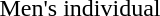<table>
<tr>
<td>Men's individual</td>
<td></td>
<td></td>
<td></td>
</tr>
</table>
